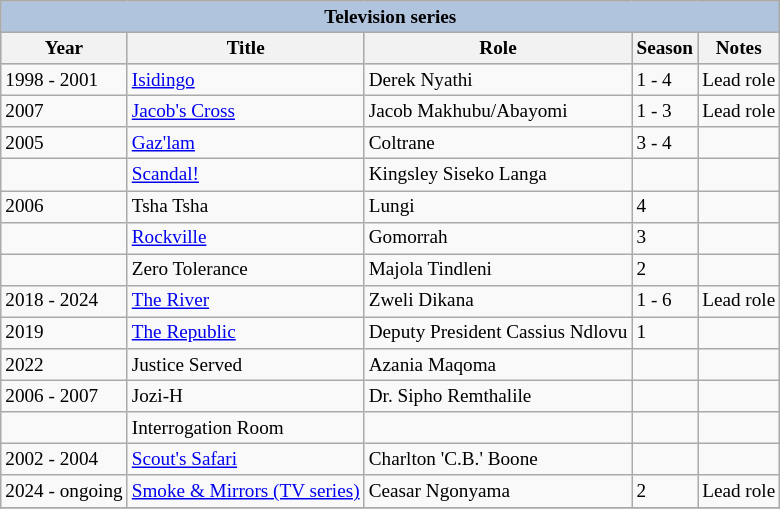<table class="wikitable plainrowheaders sortable" style="margin-right: 0; font-size: 80%;">
<tr bgcolor="#CCCCCC" align="center">
<th colspan="5" style="background: LightSteelBlue;">Television series</th>
</tr>
<tr bgcolor="#CCCCCC" align="center">
<th>Year</th>
<th>Title</th>
<th>Role</th>
<th>Season</th>
<th>Notes</th>
</tr>
<tr>
<td>1998 - 2001</td>
<td><a href='#'>Isidingo</a></td>
<td>Derek Nyathi</td>
<td>1 - 4</td>
<td>Lead role</td>
</tr>
<tr>
<td>2007</td>
<td><a href='#'>Jacob's Cross</a></td>
<td>Jacob Makhubu/Abayomi</td>
<td>1 - 3</td>
<td>Lead role</td>
</tr>
<tr>
<td>2005</td>
<td><a href='#'>Gaz'lam</a></td>
<td>Coltrane</td>
<td>3 - 4</td>
<td></td>
</tr>
<tr>
<td></td>
<td><a href='#'>Scandal!</a></td>
<td>Kingsley Siseko Langa</td>
<td></td>
<td></td>
</tr>
<tr>
<td>2006</td>
<td>Tsha Tsha</td>
<td>Lungi</td>
<td>4</td>
<td></td>
</tr>
<tr>
<td></td>
<td><a href='#'>Rockville</a></td>
<td>Gomorrah</td>
<td>3</td>
<td></td>
</tr>
<tr>
<td></td>
<td>Zero Tolerance</td>
<td>Majola Tindleni</td>
<td>2</td>
<td></td>
</tr>
<tr>
<td>2018 - 2024</td>
<td><a href='#'>The River</a></td>
<td>Zweli Dikana</td>
<td>1 - 6</td>
<td>Lead role</td>
</tr>
<tr>
<td>2019</td>
<td><a href='#'>The Republic</a></td>
<td>Deputy President Cassius Ndlovu</td>
<td>1</td>
<td></td>
</tr>
<tr>
<td>2022</td>
<td>Justice Served</td>
<td>Azania Maqoma</td>
<td></td>
<td></td>
</tr>
<tr>
<td>2006 - 2007</td>
<td>Jozi-H</td>
<td>Dr. Sipho Remthalile</td>
<td></td>
<td></td>
</tr>
<tr>
<td></td>
<td>Interrogation Room</td>
<td></td>
<td></td>
<td></td>
</tr>
<tr>
<td>2002 - 2004</td>
<td><a href='#'>Scout's Safari</a></td>
<td>Charlton 'C.B.' Boone</td>
<td></td>
<td></td>
</tr>
<tr>
<td>2024 - ongoing</td>
<td><a href='#'>Smoke & Mirrors (TV series)</a></td>
<td>Ceasar Ngonyama</td>
<td>2</td>
<td>Lead role</td>
</tr>
<tr>
</tr>
</table>
